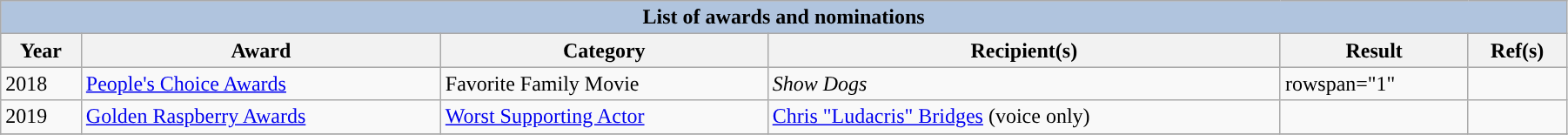<table class="wikitable" style="width:95%;">
<tr style="background:#ccc; text-align:center;">
<th colspan="6" style="background: LightSteelBlue;">List of awards and nominations</th>
</tr>
<tr style="background:#ccc; text-align:center;">
<th>Year</th>
<th>Award</th>
<th>Category</th>
<th>Recipient(s)</th>
<th>Result</th>
<th>Ref(s)</th>
</tr>
<tr>
<td rowspan="1">2018</td>
<td rowspan="1"><a href='#'>People's Choice Awards</a></td>
<td>Favorite Family Movie</td>
<td><em>Show Dogs</em></td>
<td>rowspan="1" </td>
<td rowspan="1" style="text-align:center;”"></td>
</tr>
<tr>
<td rowspan="1">2019</td>
<td rowspan="1"><a href='#'>Golden Raspberry Awards</a></td>
<td><a href='#'>Worst Supporting Actor</a></td>
<td><a href='#'>Chris "Ludacris" Bridges</a> (voice only)</td>
<td></td>
<td style="text-align:center;"></td>
</tr>
<tr>
</tr>
</table>
